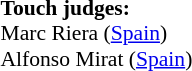<table width=100% style="font-size:90%">
<tr>
<td><br><strong>Touch judges:</strong>
<br>Marc Riera (<a href='#'>Spain</a>)
<br>Alfonso Mirat (<a href='#'>Spain</a>)</td>
</tr>
</table>
